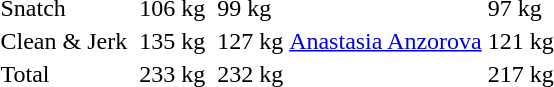<table>
<tr>
<td>Snatch</td>
<td></td>
<td>106 kg</td>
<td></td>
<td>99 kg</td>
<td></td>
<td>97 kg</td>
</tr>
<tr>
<td>Clean & Jerk</td>
<td></td>
<td>135 kg</td>
<td></td>
<td>127 kg</td>
<td> <a href='#'>Anastasia Anzorova</a> </td>
<td>121 kg</td>
</tr>
<tr>
<td>Total</td>
<td></td>
<td>233 kg</td>
<td></td>
<td>232 kg</td>
<td></td>
<td>217 kg</td>
</tr>
</table>
